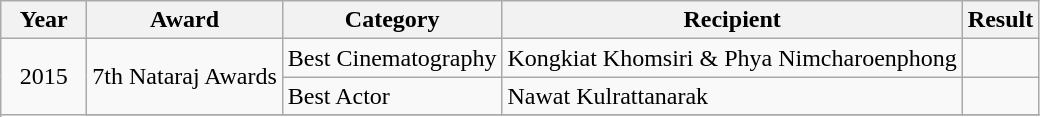<table class="wikitable">
<tr>
<th style="width:50px;">Year</th>
<th>Award</th>
<th>Category</th>
<th>Recipient</th>
<th>Result</th>
</tr>
<tr>
<td rowspan="4" style="text-align:center">2015</td>
<td rowspan="2" style="text-align:center">7th Nataraj Awards</td>
<td>Best Cinematography</td>
<td>Kongkiat Khomsiri & Phya Nimcharoenphong</td>
<td></td>
</tr>
<tr>
<td>Best Actor</td>
<td>Nawat Kulrattanarak</td>
<td></td>
</tr>
<tr>
</tr>
</table>
